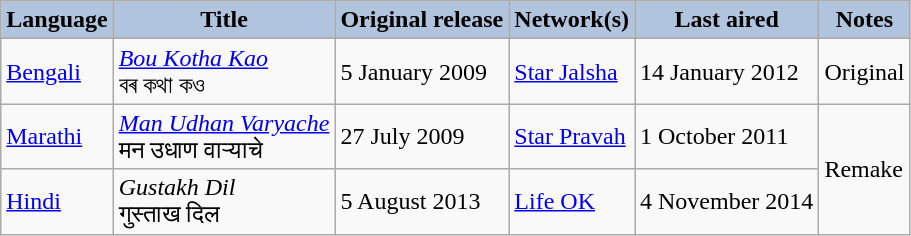<table class="wikitable">
<tr>
<th style="background:LightSteelBlue;">Language</th>
<th style="background:LightSteelBlue;">Title</th>
<th style="background:LightSteelBlue;">Original release</th>
<th style="background:LightSteelBlue;">Network(s)</th>
<th style="background:LightSteelBlue;">Last aired</th>
<th style="background:LightSteelBlue;">Notes</th>
</tr>
<tr>
<td><a href='#'>Bengali</a></td>
<td><em><a href='#'>Bou Kotha Kao</a></em> <br> বৰ কথা কও</td>
<td>5 January 2009</td>
<td><a href='#'>Star Jalsha</a></td>
<td>14 January 2012</td>
<td>Original</td>
</tr>
<tr>
<td><a href='#'>Marathi</a></td>
<td><em><a href='#'>Man Udhan Varyache</a></em> <br> मन उधाण वाऱ्याचे</td>
<td>27 July 2009</td>
<td><a href='#'>Star Pravah</a></td>
<td>1 October 2011</td>
<td rowspan="2">Remake</td>
</tr>
<tr>
<td><a href='#'>Hindi</a></td>
<td><em>Gustakh Dil</em> <br> गुस्ताख दिल</td>
<td>5 August 2013</td>
<td><a href='#'>Life OK</a></td>
<td>4 November 2014</td>
</tr>
</table>
